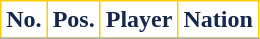<table class="wikitable sortable">
<tr>
<th style="background:#FFFFFF; color:#15284B; border:1px solid #FFCE00;" scope="col">No.</th>
<th style="background:#FFFFFF; color:#15284B; border:1px solid #FFCE00;" scope="col">Pos.</th>
<th style="background:#FFFFFF; color:#15284B; border:1px solid #FFCE00;" scope="col">Player</th>
<th style="background:#FFFFFF; color:#15284B; border:1px solid #FFCE00;" scope="col">Nation</th>
</tr>
<tr>
</tr>
</table>
